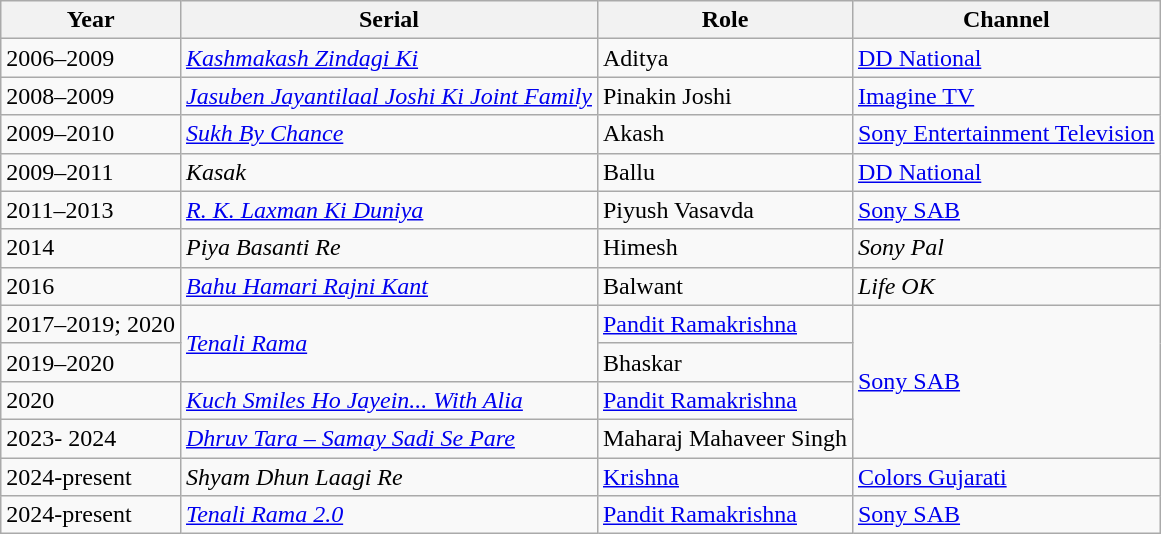<table class="wikitable sortable">
<tr>
<th>Year</th>
<th>Serial</th>
<th>Role</th>
<th>Channel</th>
</tr>
<tr>
<td>2006–2009</td>
<td><em><a href='#'>Kashmakash Zindagi Ki</a></em></td>
<td>Aditya</td>
<td><a href='#'>DD National</a></td>
</tr>
<tr>
<td>2008–2009</td>
<td><em><a href='#'>Jasuben Jayantilaal Joshi Ki Joint Family</a></em></td>
<td>Pinakin Joshi</td>
<td><a href='#'>Imagine TV</a></td>
</tr>
<tr>
<td>2009–2010</td>
<td><em><a href='#'>Sukh By Chance</a></em></td>
<td>Akash</td>
<td><a href='#'>Sony Entertainment Television</a></td>
</tr>
<tr>
<td>2009–2011</td>
<td><em>Kasak</em></td>
<td>Ballu</td>
<td><a href='#'>DD National</a></td>
</tr>
<tr>
<td>2011–2013</td>
<td><em><a href='#'>R. K. Laxman Ki Duniya</a></em></td>
<td>Piyush Vasavda</td>
<td><a href='#'>Sony SAB</a></td>
</tr>
<tr>
<td>2014</td>
<td><em>Piya Basanti Re</em></td>
<td>Himesh</td>
<td><em>Sony Pal</em></td>
</tr>
<tr>
<td>2016</td>
<td><em><a href='#'>Bahu Hamari Rajni Kant</a></em></td>
<td>Balwant</td>
<td><em>Life OK</em></td>
</tr>
<tr>
<td>2017–2019; 2020</td>
<td rowspan = "2"><em><a href='#'> Tenali Rama</a></em></td>
<td><a href='#'> Pandit Ramakrishna</a></td>
<td rowspan = "4"><a href='#'>Sony SAB</a></td>
</tr>
<tr>
<td>2019–2020</td>
<td>Bhaskar</td>
</tr>
<tr>
<td>2020</td>
<td><em><a href='#'>Kuch Smiles Ho Jayein... With Alia</a></em></td>
<td><a href='#'> Pandit Ramakrishna</a></td>
</tr>
<tr>
<td>2023- 2024</td>
<td><em><a href='#'>Dhruv Tara – Samay Sadi Se Pare</a></em></td>
<td>Maharaj Mahaveer Singh</td>
</tr>
<tr>
<td>2024-present</td>
<td><em>Shyam Dhun Laagi Re</em></td>
<td><a href='#'>Krishna</a></td>
<td><a href='#'>Colors Gujarati</a></td>
</tr>
<tr>
<td>2024-present</td>
<td><em><a href='#'> Tenali Rama 2.0</a></em></td>
<td><a href='#'> Pandit Ramakrishna</a></td>
<td><a href='#'>Sony SAB</a></td>
</tr>
</table>
